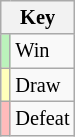<table class="wikitable" style="font-size: 85%">
<tr>
<th colspan=2>Key</th>
</tr>
<tr>
<td bgcolor=#BBF3BB></td>
<td>Win</td>
</tr>
<tr>
<td bgcolor=#FFFFBB></td>
<td>Draw</td>
</tr>
<tr>
<td bgcolor=#FFBBBB></td>
<td>Defeat</td>
</tr>
</table>
